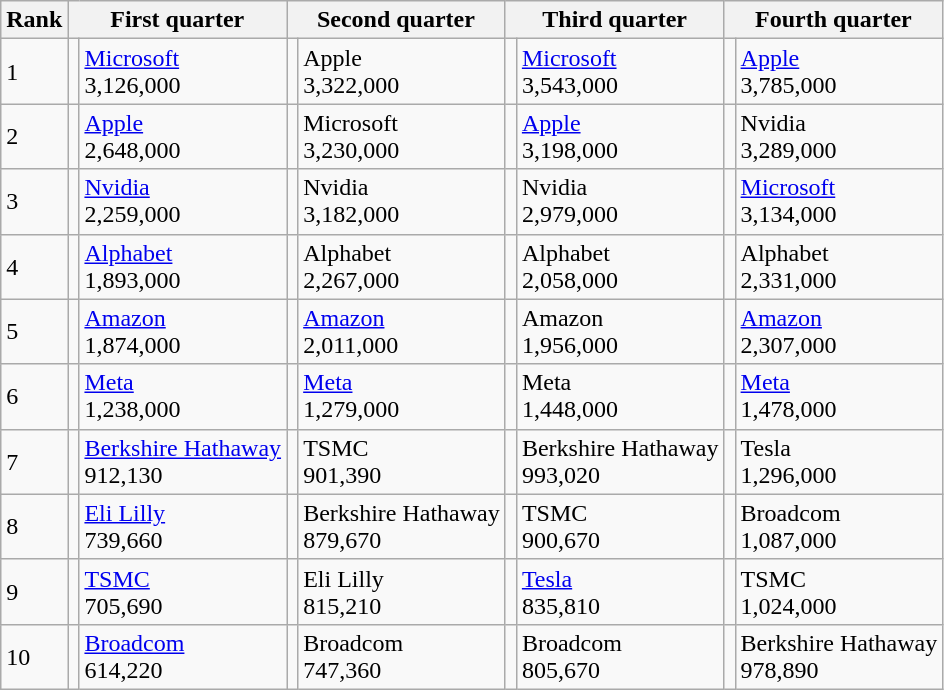<table class="wikitable">
<tr>
<th>Rank</th>
<th colspan="2">First quarter</th>
<th colspan="2">Second quarter</th>
<th colspan="2">Third quarter</th>
<th colspan="2">Fourth quarter</th>
</tr>
<tr>
<td>1</td>
<td></td>
<td><a href='#'>Microsoft</a><br>3,126,000</td>
<td></td>
<td>Apple<br>3,322,000</td>
<td></td>
<td><a href='#'>Microsoft</a><br>3,543,000</td>
<td></td>
<td><a href='#'>Apple</a><br>3,785,000</td>
</tr>
<tr>
<td>2</td>
<td></td>
<td><a href='#'>Apple</a><br>2,648,000</td>
<td></td>
<td>Microsoft<br>3,230,000</td>
<td></td>
<td><a href='#'>Apple</a><br>3,198,000</td>
<td></td>
<td>Nvidia<br>3,289,000</td>
</tr>
<tr>
<td>3</td>
<td></td>
<td><a href='#'>Nvidia</a><br>2,259,000</td>
<td></td>
<td>Nvidia<br>3,182,000</td>
<td></td>
<td>Nvidia<br>2,979,000</td>
<td></td>
<td><a href='#'>Microsoft</a><br>3,134,000</td>
</tr>
<tr>
<td>4</td>
<td></td>
<td><a href='#'>Alphabet</a><br>1,893,000</td>
<td></td>
<td>Alphabet<br>2,267,000</td>
<td></td>
<td>Alphabet<br>2,058,000</td>
<td></td>
<td>Alphabet<br>2,331,000</td>
</tr>
<tr>
<td>5</td>
<td></td>
<td><a href='#'>Amazon</a><br>1,874,000</td>
<td></td>
<td><a href='#'>Amazon</a><br>2,011,000</td>
<td></td>
<td>Amazon<br>1,956,000</td>
<td></td>
<td><a href='#'>Amazon</a><br>2,307,000</td>
</tr>
<tr>
<td>6</td>
<td></td>
<td><a href='#'>Meta</a><br>1,238,000</td>
<td></td>
<td><a href='#'>Meta</a><br>1,279,000</td>
<td></td>
<td>Meta<br>1,448,000</td>
<td></td>
<td><a href='#'>Meta</a><br>1,478,000</td>
</tr>
<tr>
<td>7</td>
<td></td>
<td><a href='#'>Berkshire Hathaway</a><br>912,130</td>
<td></td>
<td>TSMC<br>901,390</td>
<td></td>
<td>Berkshire Hathaway<br>993,020</td>
<td></td>
<td>Tesla<br>1,296,000</td>
</tr>
<tr>
<td>8</td>
<td></td>
<td><a href='#'>Eli Lilly</a><br> 739,660</td>
<td></td>
<td>Berkshire Hathaway<br>879,670</td>
<td></td>
<td>TSMC<br>900,670</td>
<td></td>
<td>Broadcom <br> 1,087,000</td>
</tr>
<tr>
<td>9</td>
<td></td>
<td><a href='#'>TSMC</a><br>705,690</td>
<td></td>
<td>Eli Lilly<br> 815,210</td>
<td></td>
<td><a href='#'>Tesla</a><br>835,810</td>
<td></td>
<td>TSMC<br>1,024,000</td>
</tr>
<tr>
<td>10</td>
<td></td>
<td><a href='#'>Broadcom</a> <br> 614,220</td>
<td></td>
<td>Broadcom <br> 747,360</td>
<td></td>
<td>Broadcom <br> 805,670</td>
<td></td>
<td>Berkshire Hathaway<br>978,890</td>
</tr>
</table>
